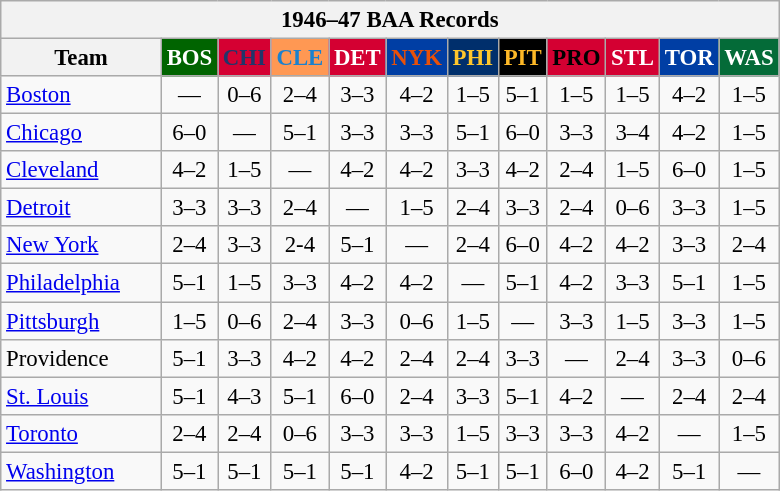<table class="wikitable" style="font-size:95%; text-align:center;">
<tr>
<th colspan=12>1946–47 BAA Records</th>
</tr>
<tr>
<th width=100>Team</th>
<th style="background:#006400;color:#FFFFFF;width=35">BOS</th>
<th style="background:#D50032;color:#22356A;width=35">CHI</th>
<th style="background:#FF9853;color:#1B81CE;width=35">CLE</th>
<th style="background:#D40032;color:#FFFFFF;width=35">DET</th>
<th style="background:#003EA4;color:#E85109;width=35">NYK</th>
<th style="background:#002F6C;color:#FFC72C;width=35">PHI</th>
<th style="background:#000000;color:#FDB827;width=35">PIT</th>
<th style="background:#D40032;color:#000000;width=35">PRO</th>
<th style="background:#D40032;color:#FFFFFF;width=35">STL</th>
<th style="background:#003EA4;color:#FFFFFF;width=35">TOR</th>
<th style="background:#046B38;color:#FFFFFF;width=35">WAS</th>
</tr>
<tr>
<td style="text-align:left;"><a href='#'>Boston</a></td>
<td>—</td>
<td>0–6</td>
<td>2–4</td>
<td>3–3</td>
<td>4–2</td>
<td>1–5</td>
<td>5–1</td>
<td>1–5</td>
<td>1–5</td>
<td>4–2</td>
<td>1–5</td>
</tr>
<tr>
<td style="text-align:left;"><a href='#'>Chicago</a></td>
<td>6–0</td>
<td>—</td>
<td>5–1</td>
<td>3–3</td>
<td>3–3</td>
<td>5–1</td>
<td>6–0</td>
<td>3–3</td>
<td>3–4</td>
<td>4–2</td>
<td>1–5</td>
</tr>
<tr>
<td style="text-align:left;"><a href='#'>Cleveland</a></td>
<td>4–2</td>
<td>1–5</td>
<td>—</td>
<td>4–2</td>
<td>4–2</td>
<td>3–3</td>
<td>4–2</td>
<td>2–4</td>
<td>1–5</td>
<td>6–0</td>
<td>1–5</td>
</tr>
<tr>
<td style="text-align:left;"><a href='#'>Detroit</a></td>
<td>3–3</td>
<td>3–3</td>
<td>2–4</td>
<td>—</td>
<td>1–5</td>
<td>2–4</td>
<td>3–3</td>
<td>2–4</td>
<td>0–6</td>
<td>3–3</td>
<td>1–5</td>
</tr>
<tr>
<td style="text-align:left;"><a href='#'>New York</a></td>
<td>2–4</td>
<td>3–3</td>
<td>2-4</td>
<td>5–1</td>
<td>—</td>
<td>2–4</td>
<td>6–0</td>
<td>4–2</td>
<td>4–2</td>
<td>3–3</td>
<td>2–4</td>
</tr>
<tr>
<td style="text-align:left;"><a href='#'>Philadelphia</a></td>
<td>5–1</td>
<td>1–5</td>
<td>3–3</td>
<td>4–2</td>
<td>4–2</td>
<td>—</td>
<td>5–1</td>
<td>4–2</td>
<td>3–3</td>
<td>5–1</td>
<td>1–5</td>
</tr>
<tr>
<td style="text-align:left;"><a href='#'>Pittsburgh</a></td>
<td>1–5</td>
<td>0–6</td>
<td>2–4</td>
<td>3–3</td>
<td>0–6</td>
<td>1–5</td>
<td>—</td>
<td>3–3</td>
<td>1–5</td>
<td>3–3</td>
<td>1–5</td>
</tr>
<tr>
<td style="text-align:left;">Providence</td>
<td>5–1</td>
<td>3–3</td>
<td>4–2</td>
<td>4–2</td>
<td>2–4</td>
<td>2–4</td>
<td>3–3</td>
<td>—</td>
<td>2–4</td>
<td>3–3</td>
<td>0–6</td>
</tr>
<tr>
<td style="text-align:left;"><a href='#'>St. Louis</a></td>
<td>5–1</td>
<td>4–3</td>
<td>5–1</td>
<td>6–0</td>
<td>2–4</td>
<td>3–3</td>
<td>5–1</td>
<td>4–2</td>
<td>—</td>
<td>2–4</td>
<td>2–4</td>
</tr>
<tr>
<td style="text-align:left;"><a href='#'>Toronto</a></td>
<td>2–4</td>
<td>2–4</td>
<td>0–6</td>
<td>3–3</td>
<td>3–3</td>
<td>1–5</td>
<td>3–3</td>
<td>3–3</td>
<td>4–2</td>
<td>—</td>
<td>1–5</td>
</tr>
<tr>
<td style="text-align:left;"><a href='#'>Washington</a></td>
<td>5–1</td>
<td>5–1</td>
<td>5–1</td>
<td>5–1</td>
<td>4–2</td>
<td>5–1</td>
<td>5–1</td>
<td>6–0</td>
<td>4–2</td>
<td>5–1</td>
<td>—</td>
</tr>
</table>
